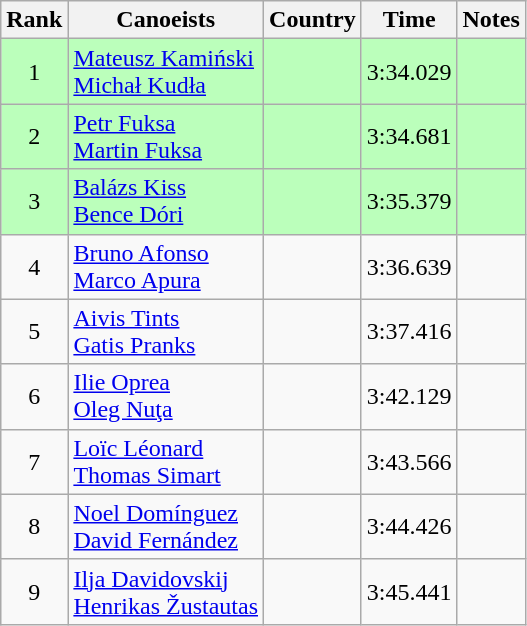<table class="wikitable" style="text-align:center">
<tr>
<th>Rank</th>
<th>Canoeists</th>
<th>Country</th>
<th>Time</th>
<th>Notes</th>
</tr>
<tr bgcolor=bbffbb>
<td>1</td>
<td align=left><a href='#'>Mateusz Kamiński</a><br><a href='#'>Michał Kudła</a></td>
<td align=left></td>
<td>3:34.029</td>
<td></td>
</tr>
<tr bgcolor=bbffbb>
<td>2</td>
<td align=left><a href='#'>Petr Fuksa</a><br><a href='#'>Martin Fuksa</a></td>
<td align=left></td>
<td>3:34.681</td>
<td></td>
</tr>
<tr bgcolor=bbffbb>
<td>3</td>
<td align=left><a href='#'>Balázs Kiss</a><br><a href='#'>Bence Dóri</a></td>
<td align=left></td>
<td>3:35.379</td>
<td></td>
</tr>
<tr>
<td>4</td>
<td align=left><a href='#'>Bruno Afonso</a><br><a href='#'>Marco Apura</a></td>
<td align=left></td>
<td>3:36.639</td>
<td></td>
</tr>
<tr>
<td>5</td>
<td align=left><a href='#'>Aivis Tints</a><br><a href='#'>Gatis Pranks</a></td>
<td align=left></td>
<td>3:37.416</td>
<td></td>
</tr>
<tr>
<td>6</td>
<td align=left><a href='#'>Ilie Oprea</a><br><a href='#'>Oleg Nuţa</a></td>
<td align=left></td>
<td>3:42.129</td>
<td></td>
</tr>
<tr>
<td>7</td>
<td align=left><a href='#'>Loïc Léonard</a><br><a href='#'>Thomas Simart</a></td>
<td align=left></td>
<td>3:43.566</td>
<td></td>
</tr>
<tr>
<td>8</td>
<td align=left><a href='#'>Noel Domínguez</a><br><a href='#'>David Fernández</a></td>
<td align=left></td>
<td>3:44.426</td>
<td></td>
</tr>
<tr>
<td>9</td>
<td align=left><a href='#'>Ilja Davidovskij</a><br><a href='#'>Henrikas Žustautas</a></td>
<td align=left></td>
<td>3:45.441</td>
<td></td>
</tr>
</table>
